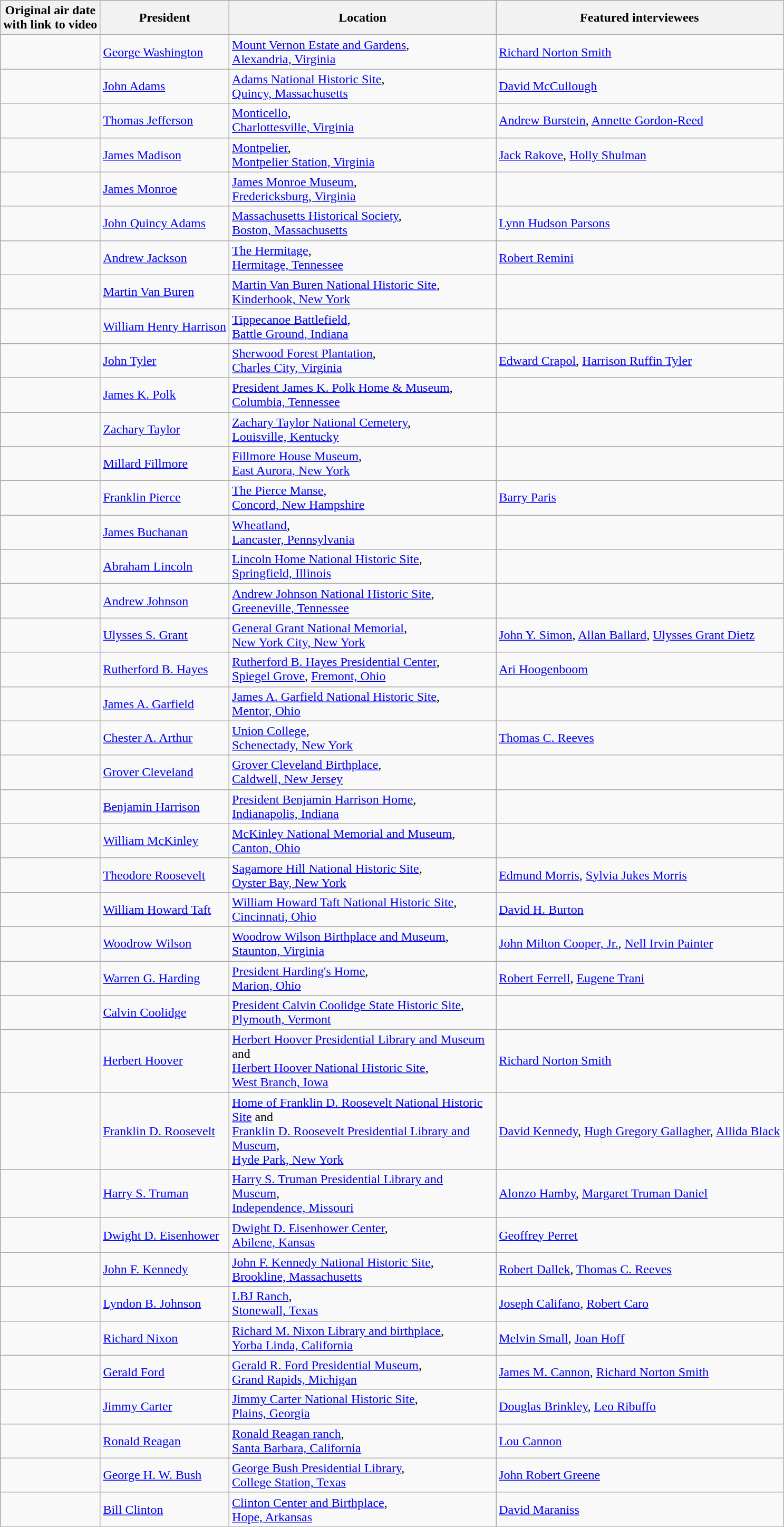<table class="wikitable plainrowheaders">
<tr>
<th>Original air date<br>with link to video</th>
<th>President</th>
<th width="330">Location</th>
<th>Featured interviewees</th>
</tr>
<tr>
<td></td>
<td><a href='#'>George Washington</a></td>
<td><a href='#'>Mount Vernon Estate and Gardens</a>,<br><a href='#'>Alexandria, Virginia</a></td>
<td><a href='#'>Richard Norton Smith</a></td>
</tr>
<tr>
<td></td>
<td><a href='#'>John Adams</a></td>
<td><a href='#'>Adams National Historic Site</a>,<br><a href='#'>Quincy, Massachusetts</a></td>
<td><a href='#'>David McCullough</a></td>
</tr>
<tr>
<td></td>
<td><a href='#'>Thomas Jefferson</a></td>
<td><a href='#'>Monticello</a>,<br><a href='#'>Charlottesville, Virginia</a></td>
<td><a href='#'>Andrew Burstein</a>, <a href='#'>Annette Gordon-Reed</a></td>
</tr>
<tr>
<td></td>
<td><a href='#'>James Madison</a></td>
<td><a href='#'>Montpelier</a>,<br><a href='#'>Montpelier Station, Virginia</a></td>
<td><a href='#'>Jack Rakove</a>, <a href='#'>Holly Shulman</a></td>
</tr>
<tr>
<td></td>
<td><a href='#'>James Monroe</a></td>
<td><a href='#'>James Monroe Museum</a>,<br><a href='#'>Fredericksburg, Virginia</a></td>
<td></td>
</tr>
<tr>
<td></td>
<td><a href='#'>John Quincy Adams</a></td>
<td><a href='#'>Massachusetts Historical Society</a>,<br><a href='#'>Boston, Massachusetts</a></td>
<td><a href='#'>Lynn Hudson Parsons</a></td>
</tr>
<tr>
<td></td>
<td><a href='#'>Andrew Jackson</a></td>
<td><a href='#'>The Hermitage</a>,<br><a href='#'>Hermitage, Tennessee</a></td>
<td><a href='#'>Robert Remini</a></td>
</tr>
<tr>
<td></td>
<td><a href='#'>Martin Van Buren</a></td>
<td><a href='#'>Martin Van Buren National Historic Site</a>,<br><a href='#'>Kinderhook, New York</a></td>
<td></td>
</tr>
<tr>
<td></td>
<td><a href='#'>William Henry Harrison</a></td>
<td><a href='#'>Tippecanoe Battlefield</a>,<br><a href='#'>Battle Ground, Indiana</a></td>
<td></td>
</tr>
<tr>
<td></td>
<td><a href='#'>John Tyler</a></td>
<td><a href='#'>Sherwood Forest Plantation</a>,<br><a href='#'>Charles City, Virginia</a></td>
<td><a href='#'>Edward Crapol</a>, <a href='#'>Harrison Ruffin Tyler</a></td>
</tr>
<tr>
<td></td>
<td><a href='#'>James K. Polk</a></td>
<td><a href='#'>President James K. Polk Home & Museum</a>,<br><a href='#'>Columbia, Tennessee</a></td>
<td></td>
</tr>
<tr>
<td></td>
<td><a href='#'>Zachary Taylor</a></td>
<td><a href='#'>Zachary Taylor National Cemetery</a>,<br><a href='#'>Louisville, Kentucky</a></td>
<td></td>
</tr>
<tr>
<td></td>
<td><a href='#'>Millard Fillmore</a></td>
<td><a href='#'>Fillmore House Museum</a>,<br><a href='#'>East Aurora, New York</a></td>
<td></td>
</tr>
<tr>
<td></td>
<td><a href='#'>Franklin Pierce</a></td>
<td><a href='#'>The Pierce Manse</a>,<br><a href='#'>Concord, New Hampshire</a></td>
<td><a href='#'>Barry Paris</a></td>
</tr>
<tr>
<td></td>
<td><a href='#'>James Buchanan</a></td>
<td><a href='#'>Wheatland</a>,<br><a href='#'>Lancaster, Pennsylvania</a></td>
<td></td>
</tr>
<tr>
<td></td>
<td><a href='#'>Abraham Lincoln</a></td>
<td><a href='#'>Lincoln Home National Historic Site</a>,<br><a href='#'>Springfield, Illinois</a></td>
<td></td>
</tr>
<tr>
<td></td>
<td><a href='#'>Andrew Johnson</a></td>
<td><a href='#'>Andrew Johnson National Historic Site</a>,<br><a href='#'>Greeneville, Tennessee</a></td>
<td></td>
</tr>
<tr>
<td></td>
<td><a href='#'>Ulysses S. Grant</a></td>
<td><a href='#'>General Grant National Memorial</a>,<br><a href='#'>New York City, New York</a></td>
<td><a href='#'>John Y. Simon</a>, <a href='#'>Allan Ballard</a>, <a href='#'>Ulysses Grant Dietz</a></td>
</tr>
<tr>
<td></td>
<td><a href='#'>Rutherford B. Hayes</a></td>
<td><a href='#'>Rutherford B. Hayes Presidential Center</a>,<br><a href='#'>Spiegel Grove</a>, <a href='#'>Fremont, Ohio</a></td>
<td><a href='#'>Ari Hoogenboom</a></td>
</tr>
<tr>
<td></td>
<td><a href='#'>James A. Garfield</a></td>
<td><a href='#'>James A. Garfield National Historic Site</a>,<br><a href='#'>Mentor, Ohio</a></td>
<td></td>
</tr>
<tr>
<td></td>
<td><a href='#'>Chester A. Arthur</a></td>
<td><a href='#'>Union College</a>,<br><a href='#'>Schenectady, New York</a></td>
<td><a href='#'>Thomas C. Reeves</a></td>
</tr>
<tr>
<td></td>
<td><a href='#'>Grover Cleveland</a></td>
<td><a href='#'>Grover Cleveland Birthplace</a>,<br><a href='#'>Caldwell, New Jersey</a></td>
<td></td>
</tr>
<tr>
<td></td>
<td><a href='#'>Benjamin Harrison</a></td>
<td><a href='#'>President Benjamin Harrison Home</a>,<br><a href='#'>Indianapolis, Indiana</a></td>
<td></td>
</tr>
<tr>
<td></td>
<td><a href='#'>William McKinley</a></td>
<td><a href='#'>McKinley National Memorial and Museum</a>,<br><a href='#'>Canton, Ohio</a></td>
<td></td>
</tr>
<tr>
<td></td>
<td><a href='#'>Theodore Roosevelt</a></td>
<td><a href='#'>Sagamore Hill National Historic Site</a>,<br><a href='#'>Oyster Bay, New York</a></td>
<td><a href='#'>Edmund Morris</a>, <a href='#'>Sylvia Jukes Morris</a></td>
</tr>
<tr>
<td></td>
<td><a href='#'>William Howard Taft</a></td>
<td><a href='#'>William Howard Taft National Historic Site</a>,<br><a href='#'>Cincinnati, Ohio</a></td>
<td><a href='#'>David H. Burton</a></td>
</tr>
<tr>
<td></td>
<td><a href='#'>Woodrow Wilson</a></td>
<td><a href='#'>Woodrow Wilson Birthplace and Museum</a>,<br><a href='#'>Staunton, Virginia</a></td>
<td><a href='#'>John Milton Cooper, Jr.</a>, <a href='#'>Nell Irvin Painter</a></td>
</tr>
<tr>
<td></td>
<td><a href='#'>Warren G. Harding</a></td>
<td><a href='#'>President Harding's Home</a>,<br><a href='#'>Marion, Ohio</a></td>
<td><a href='#'>Robert Ferrell</a>, <a href='#'>Eugene Trani</a></td>
</tr>
<tr>
<td></td>
<td><a href='#'>Calvin Coolidge</a></td>
<td><a href='#'>President Calvin Coolidge State Historic Site</a>,<br><a href='#'>Plymouth, Vermont</a></td>
<td></td>
</tr>
<tr>
<td></td>
<td><a href='#'>Herbert Hoover</a></td>
<td><a href='#'>Herbert Hoover Presidential Library and Museum</a> and<br><a href='#'>Herbert Hoover National Historic Site</a>,<br><a href='#'>West Branch, Iowa</a></td>
<td><a href='#'>Richard Norton Smith</a></td>
</tr>
<tr>
<td></td>
<td><a href='#'>Franklin D. Roosevelt</a></td>
<td><a href='#'>Home of Franklin D. Roosevelt National Historic Site</a> and<br><a href='#'>Franklin D. Roosevelt Presidential Library and Museum</a>,<br><a href='#'>Hyde Park, New York</a></td>
<td><a href='#'>David Kennedy</a>, <a href='#'>Hugh Gregory Gallagher</a>, <a href='#'>Allida Black</a></td>
</tr>
<tr>
<td></td>
<td><a href='#'>Harry S. Truman</a></td>
<td><a href='#'>Harry S. Truman Presidential Library and Museum</a>,<br><a href='#'>Independence, Missouri</a></td>
<td><a href='#'>Alonzo Hamby</a>, <a href='#'>Margaret Truman Daniel</a></td>
</tr>
<tr>
<td></td>
<td><a href='#'>Dwight D. Eisenhower</a></td>
<td><a href='#'>Dwight D. Eisenhower Center</a>,<br><a href='#'>Abilene, Kansas</a></td>
<td><a href='#'>Geoffrey Perret</a></td>
</tr>
<tr>
<td></td>
<td><a href='#'>John F. Kennedy</a></td>
<td><a href='#'>John F. Kennedy National Historic Site</a>,<br><a href='#'>Brookline, Massachusetts</a></td>
<td><a href='#'>Robert Dallek</a>, <a href='#'>Thomas C. Reeves</a></td>
</tr>
<tr>
<td></td>
<td><a href='#'>Lyndon B. Johnson</a></td>
<td><a href='#'>LBJ Ranch</a>,<br><a href='#'>Stonewall, Texas</a></td>
<td><a href='#'>Joseph Califano</a>, <a href='#'>Robert Caro</a></td>
</tr>
<tr>
<td></td>
<td><a href='#'>Richard Nixon</a></td>
<td><a href='#'>Richard M. Nixon Library and birthplace</a>,<br><a href='#'>Yorba Linda, California</a></td>
<td><a href='#'>Melvin Small</a>, <a href='#'>Joan Hoff</a></td>
</tr>
<tr>
<td></td>
<td><a href='#'>Gerald Ford</a></td>
<td><a href='#'>Gerald R. Ford Presidential Museum</a>,<br><a href='#'>Grand Rapids, Michigan</a></td>
<td><a href='#'>James M. Cannon</a>, <a href='#'>Richard Norton Smith</a></td>
</tr>
<tr>
<td></td>
<td><a href='#'>Jimmy Carter</a></td>
<td><a href='#'>Jimmy Carter National Historic Site</a>,<br><a href='#'>Plains, Georgia</a></td>
<td><a href='#'>Douglas Brinkley</a>, <a href='#'>Leo Ribuffo</a></td>
</tr>
<tr>
<td></td>
<td><a href='#'>Ronald Reagan</a></td>
<td><a href='#'>Ronald Reagan ranch</a>,<br><a href='#'>Santa Barbara, California</a></td>
<td><a href='#'>Lou Cannon</a></td>
</tr>
<tr>
<td></td>
<td><a href='#'>George H. W. Bush</a></td>
<td><a href='#'>George Bush Presidential Library</a>,<br><a href='#'>College Station, Texas</a></td>
<td><a href='#'>John Robert Greene</a></td>
</tr>
<tr>
<td></td>
<td><a href='#'>Bill Clinton</a></td>
<td><a href='#'>Clinton Center and Birthplace</a>,<br><a href='#'>Hope, Arkansas</a></td>
<td><a href='#'>David Maraniss</a></td>
</tr>
</table>
